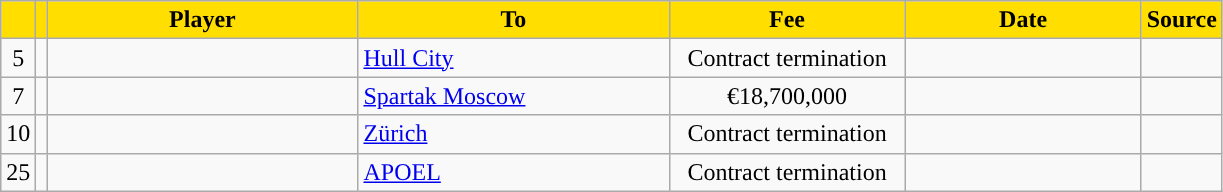<table class="wikitable sortable">
<tr>
<th style="background:#FFDE00"></th>
<th style="background:#FFDE00"></th>
<th width=200 style="background:#FFDE00">Player</th>
<th width=200 style="background:#FFDE00">To</th>
<th width=150 style="background:#FFDE00">Fee</th>
<th width=150 style="background:#FFDE00">Date</th>
<th style="background:#FFDE00">Source</th>
</tr>
<tr>
<td align=center>5</td>
<td align=center></td>
<td></td>
<td> <a href='#'>Hull City</a></td>
<td align=center>Contract termination</td>
<td align=center></td>
<td align=center></td>
</tr>
<tr>
<td align=center>7</td>
<td align=center></td>
<td></td>
<td> <a href='#'>Spartak Moscow</a></td>
<td align=center>€18,700,000</td>
<td align=center></td>
<td align=center></td>
</tr>
<tr>
<td align=center>10</td>
<td align=center></td>
<td></td>
<td> <a href='#'>Zürich</a></td>
<td align=center>Contract termination</td>
<td align=center></td>
<td align=center></td>
</tr>
<tr>
<td align=center>25</td>
<td align=center></td>
<td></td>
<td> <a href='#'>APOEL</a></td>
<td align=center>Contract termination</td>
<td align=center></td>
<td align=center></td>
</tr>
</table>
